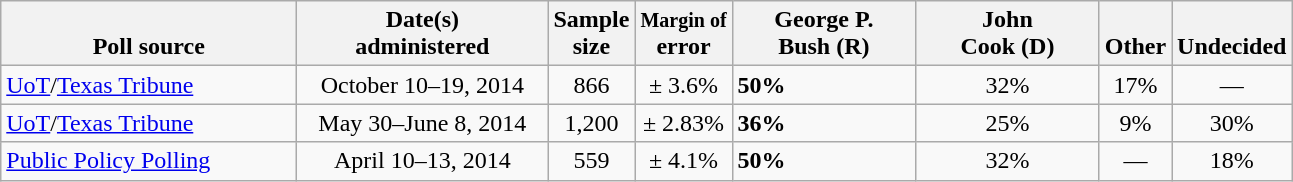<table class="wikitable">
<tr valign= bottom>
<th style="width:190px;">Poll source</th>
<th style="width:160px;">Date(s)<br>administered</th>
<th class=small>Sample<br>size</th>
<th><small>Margin of</small><br>error</th>
<th style="width:115px;">George P.<br>Bush (R)</th>
<th style="width:115px;">John<br>Cook (D)</th>
<th style="width:40px;">Other</th>
<th style="width:40px;">Undecided</th>
</tr>
<tr>
<td><a href='#'>UoT</a>/<a href='#'>Texas Tribune</a></td>
<td align=center>October 10–19, 2014</td>
<td align=center>866</td>
<td align=center>± 3.6%</td>
<td><strong>50%</strong></td>
<td align=center>32%</td>
<td align=center>17%</td>
<td align=center>—</td>
</tr>
<tr>
<td><a href='#'>UoT</a>/<a href='#'>Texas Tribune</a></td>
<td align=center>May 30–June 8, 2014</td>
<td align=center>1,200</td>
<td align=center>± 2.83%</td>
<td><strong>36%</strong></td>
<td align=center>25%</td>
<td align=center>9%</td>
<td align=center>30%</td>
</tr>
<tr>
<td><a href='#'>Public Policy Polling</a></td>
<td align=center>April 10–13, 2014</td>
<td align=center>559</td>
<td align=center>± 4.1%</td>
<td><strong>50%</strong></td>
<td align=center>32%</td>
<td align=center>—</td>
<td align=center>18%</td>
</tr>
</table>
